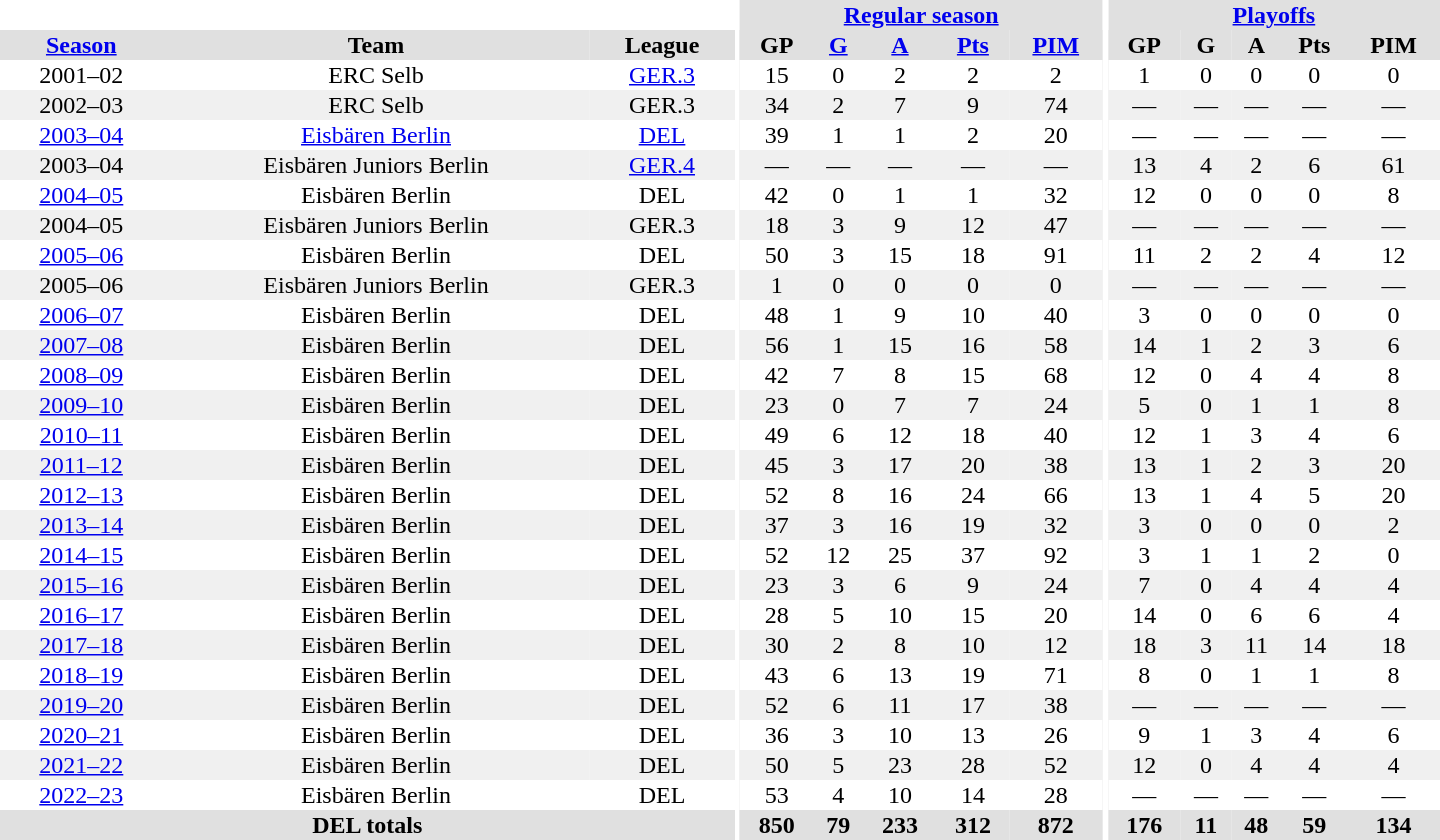<table border="0" cellpadding="1" cellspacing="0" style="text-align:center; width:60em">
<tr bgcolor="#e0e0e0">
<th colspan="3" bgcolor="#ffffff"></th>
<th rowspan="99" bgcolor="#ffffff"></th>
<th colspan="5"><a href='#'>Regular season</a></th>
<th rowspan="99" bgcolor="#ffffff"></th>
<th colspan="5"><a href='#'>Playoffs</a></th>
</tr>
<tr bgcolor="#e0e0e0">
<th><a href='#'>Season</a></th>
<th>Team</th>
<th>League</th>
<th>GP</th>
<th><a href='#'>G</a></th>
<th><a href='#'>A</a></th>
<th><a href='#'>Pts</a></th>
<th><a href='#'>PIM</a></th>
<th>GP</th>
<th>G</th>
<th>A</th>
<th>Pts</th>
<th>PIM</th>
</tr>
<tr>
<td>2001–02</td>
<td>ERC Selb</td>
<td><a href='#'>GER.3</a></td>
<td>15</td>
<td>0</td>
<td>2</td>
<td>2</td>
<td>2</td>
<td>1</td>
<td>0</td>
<td>0</td>
<td>0</td>
<td>0</td>
</tr>
<tr bgcolor="#f0f0f0">
<td>2002–03</td>
<td>ERC Selb</td>
<td>GER.3</td>
<td>34</td>
<td>2</td>
<td>7</td>
<td>9</td>
<td>74</td>
<td>—</td>
<td>—</td>
<td>—</td>
<td>—</td>
<td>—</td>
</tr>
<tr>
<td><a href='#'>2003–04</a></td>
<td><a href='#'>Eisbären Berlin</a></td>
<td><a href='#'>DEL</a></td>
<td>39</td>
<td>1</td>
<td>1</td>
<td>2</td>
<td>20</td>
<td>—</td>
<td>—</td>
<td>—</td>
<td>—</td>
<td>—</td>
</tr>
<tr bgcolor="#f0f0f0">
<td>2003–04</td>
<td>Eisbären Juniors Berlin</td>
<td><a href='#'>GER.4</a></td>
<td>—</td>
<td>—</td>
<td>—</td>
<td>—</td>
<td>—</td>
<td>13</td>
<td>4</td>
<td>2</td>
<td>6</td>
<td>61</td>
</tr>
<tr>
<td><a href='#'>2004–05</a></td>
<td>Eisbären Berlin</td>
<td>DEL</td>
<td>42</td>
<td>0</td>
<td>1</td>
<td>1</td>
<td>32</td>
<td>12</td>
<td>0</td>
<td>0</td>
<td>0</td>
<td>8</td>
</tr>
<tr bgcolor="#f0f0f0">
<td>2004–05</td>
<td>Eisbären Juniors Berlin</td>
<td>GER.3</td>
<td>18</td>
<td>3</td>
<td>9</td>
<td>12</td>
<td>47</td>
<td>—</td>
<td>—</td>
<td>—</td>
<td>—</td>
<td>—</td>
</tr>
<tr>
<td><a href='#'>2005–06</a></td>
<td>Eisbären Berlin</td>
<td>DEL</td>
<td>50</td>
<td>3</td>
<td>15</td>
<td>18</td>
<td>91</td>
<td>11</td>
<td>2</td>
<td>2</td>
<td>4</td>
<td>12</td>
</tr>
<tr bgcolor="#f0f0f0">
<td>2005–06</td>
<td>Eisbären Juniors Berlin</td>
<td>GER.3</td>
<td>1</td>
<td>0</td>
<td>0</td>
<td>0</td>
<td>0</td>
<td>—</td>
<td>—</td>
<td>—</td>
<td>—</td>
<td>—</td>
</tr>
<tr>
<td><a href='#'>2006–07</a></td>
<td>Eisbären Berlin</td>
<td>DEL</td>
<td>48</td>
<td>1</td>
<td>9</td>
<td>10</td>
<td>40</td>
<td>3</td>
<td>0</td>
<td>0</td>
<td>0</td>
<td>0</td>
</tr>
<tr bgcolor="#f0f0f0">
<td><a href='#'>2007–08</a></td>
<td>Eisbären Berlin</td>
<td>DEL</td>
<td>56</td>
<td>1</td>
<td>15</td>
<td>16</td>
<td>58</td>
<td>14</td>
<td>1</td>
<td>2</td>
<td>3</td>
<td>6</td>
</tr>
<tr>
<td><a href='#'>2008–09</a></td>
<td>Eisbären Berlin</td>
<td>DEL</td>
<td>42</td>
<td>7</td>
<td>8</td>
<td>15</td>
<td>68</td>
<td>12</td>
<td>0</td>
<td>4</td>
<td>4</td>
<td>8</td>
</tr>
<tr bgcolor="#f0f0f0">
<td><a href='#'>2009–10</a></td>
<td>Eisbären Berlin</td>
<td>DEL</td>
<td>23</td>
<td>0</td>
<td>7</td>
<td>7</td>
<td>24</td>
<td>5</td>
<td>0</td>
<td>1</td>
<td>1</td>
<td>8</td>
</tr>
<tr>
<td><a href='#'>2010–11</a></td>
<td>Eisbären Berlin</td>
<td>DEL</td>
<td>49</td>
<td>6</td>
<td>12</td>
<td>18</td>
<td>40</td>
<td>12</td>
<td>1</td>
<td>3</td>
<td>4</td>
<td>6</td>
</tr>
<tr bgcolor="#f0f0f0">
<td><a href='#'>2011–12</a></td>
<td>Eisbären Berlin</td>
<td>DEL</td>
<td>45</td>
<td>3</td>
<td>17</td>
<td>20</td>
<td>38</td>
<td>13</td>
<td>1</td>
<td>2</td>
<td>3</td>
<td>20</td>
</tr>
<tr>
<td><a href='#'>2012–13</a></td>
<td>Eisbären Berlin</td>
<td>DEL</td>
<td>52</td>
<td>8</td>
<td>16</td>
<td>24</td>
<td>66</td>
<td>13</td>
<td>1</td>
<td>4</td>
<td>5</td>
<td>20</td>
</tr>
<tr bgcolor="#f0f0f0">
<td><a href='#'>2013–14</a></td>
<td>Eisbären Berlin</td>
<td>DEL</td>
<td>37</td>
<td>3</td>
<td>16</td>
<td>19</td>
<td>32</td>
<td>3</td>
<td>0</td>
<td>0</td>
<td>0</td>
<td>2</td>
</tr>
<tr>
<td><a href='#'>2014–15</a></td>
<td>Eisbären Berlin</td>
<td>DEL</td>
<td>52</td>
<td>12</td>
<td>25</td>
<td>37</td>
<td>92</td>
<td>3</td>
<td>1</td>
<td>1</td>
<td>2</td>
<td>0</td>
</tr>
<tr bgcolor="#f0f0f0">
<td><a href='#'>2015–16</a></td>
<td>Eisbären Berlin</td>
<td>DEL</td>
<td>23</td>
<td>3</td>
<td>6</td>
<td>9</td>
<td>24</td>
<td>7</td>
<td>0</td>
<td>4</td>
<td>4</td>
<td>4</td>
</tr>
<tr>
<td><a href='#'>2016–17</a></td>
<td>Eisbären Berlin</td>
<td>DEL</td>
<td>28</td>
<td>5</td>
<td>10</td>
<td>15</td>
<td>20</td>
<td>14</td>
<td>0</td>
<td>6</td>
<td>6</td>
<td>4</td>
</tr>
<tr bgcolor="#f0f0f0">
<td><a href='#'>2017–18</a></td>
<td>Eisbären Berlin</td>
<td>DEL</td>
<td>30</td>
<td>2</td>
<td>8</td>
<td>10</td>
<td>12</td>
<td>18</td>
<td>3</td>
<td>11</td>
<td>14</td>
<td>18</td>
</tr>
<tr>
<td><a href='#'>2018–19</a></td>
<td>Eisbären Berlin</td>
<td>DEL</td>
<td>43</td>
<td>6</td>
<td>13</td>
<td>19</td>
<td>71</td>
<td>8</td>
<td>0</td>
<td>1</td>
<td>1</td>
<td>8</td>
</tr>
<tr bgcolor="#f0f0f0">
<td><a href='#'>2019–20</a></td>
<td>Eisbären Berlin</td>
<td>DEL</td>
<td>52</td>
<td>6</td>
<td>11</td>
<td>17</td>
<td>38</td>
<td>—</td>
<td>—</td>
<td>—</td>
<td>—</td>
<td>—</td>
</tr>
<tr>
<td><a href='#'>2020–21</a></td>
<td>Eisbären Berlin</td>
<td>DEL</td>
<td>36</td>
<td>3</td>
<td>10</td>
<td>13</td>
<td>26</td>
<td>9</td>
<td>1</td>
<td>3</td>
<td>4</td>
<td>6</td>
</tr>
<tr bgcolor="#f0f0f0">
<td><a href='#'>2021–22</a></td>
<td>Eisbären Berlin</td>
<td>DEL</td>
<td>50</td>
<td>5</td>
<td>23</td>
<td>28</td>
<td>52</td>
<td>12</td>
<td>0</td>
<td>4</td>
<td>4</td>
<td>4</td>
</tr>
<tr>
<td><a href='#'>2022–23</a></td>
<td>Eisbären Berlin</td>
<td>DEL</td>
<td>53</td>
<td>4</td>
<td>10</td>
<td>14</td>
<td>28</td>
<td>—</td>
<td>—</td>
<td>—</td>
<td>—</td>
<td>—</td>
</tr>
<tr bgcolor="#e0e0e0">
<th colspan="3">DEL totals</th>
<th>850</th>
<th>79</th>
<th>233</th>
<th>312</th>
<th>872</th>
<th>176</th>
<th>11</th>
<th>48</th>
<th>59</th>
<th>134</th>
</tr>
</table>
